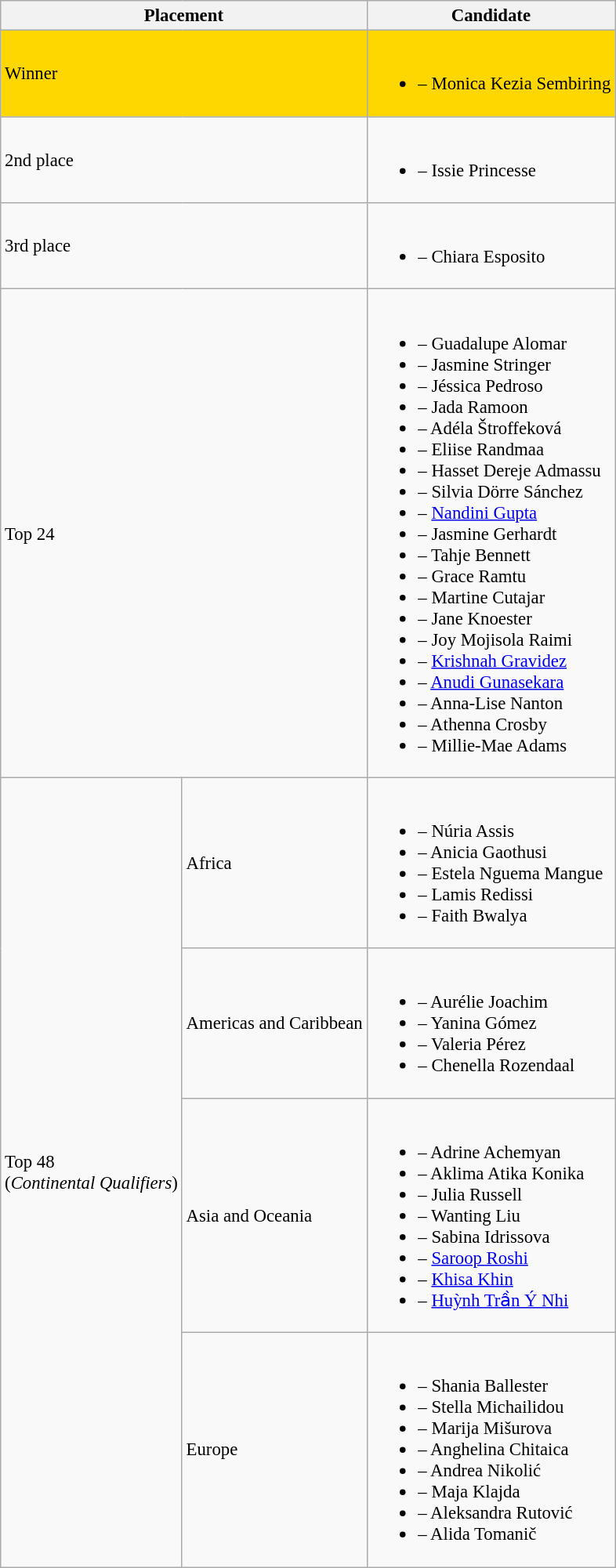<table class="wikitable sortable" style="font-size:95%;">
<tr>
<th colspan="2">Placement</th>
<th>Candidate</th>
</tr>
<tr style="background:gold;">
<td colspan="2">Winner</td>
<td><br><ul><li> – Monica Kezia Sembiring</li></ul></td>
</tr>
<tr>
<td colspan="2">2nd place</td>
<td><br><ul><li> – Issie Princesse</li></ul></td>
</tr>
<tr>
<td colspan="2">3rd place</td>
<td><br><ul><li> – Chiara Esposito</li></ul></td>
</tr>
<tr>
<td colspan="2">Top 24</td>
<td><br><ul><li> – Guadalupe Alomar</li><li> – Jasmine Stringer</li><li> – Jéssica Pedroso</li><li> – Jada Ramoon</li><li> – Adéla Štroffeková</li><li> – Eliise Randmaa</li><li> – Hasset Dereje Admassu</li><li> – Silvia Dörre Sánchez</li><li> – <a href='#'>Nandini Gupta</a></li><li> – Jasmine Gerhardt</li><li> – Tahje Bennett</li><li> – Grace Ramtu</li><li> – Martine Cutajar</li><li> – Jane Knoester</li><li> – Joy Mojisola Raimi</li><li> – <a href='#'>Krishnah Gravidez</a></li><li> – <a href='#'>Anudi Gunasekara</a></li><li> – Anna-Lise Nanton</li><li> – Athenna Crosby</li><li> – Millie-Mae Adams</li></ul></td>
</tr>
<tr>
<td rowspan="4">Top 48<br>(<em>Continental Qualifiers</em>)</td>
<td>Africa</td>
<td><br><ul><li> – Núria Assis</li><li> – Anicia Gaothusi</li><li> – Estela Nguema Mangue</li><li> – Lamis Redissi</li><li> – Faith Bwalya</li></ul></td>
</tr>
<tr>
<td>Americas and Caribbean</td>
<td><br><ul><li> – Aurélie Joachim</li><li> – Yanina Gómez</li><li> – Valeria Pérez</li><li> – Chenella Rozendaal</li></ul></td>
</tr>
<tr>
<td>Asia and Oceania</td>
<td><br><ul><li> – Adrine Achemyan</li><li> – Aklima Atika Konika</li><li> – Julia Russell</li><li> – Wanting Liu</li><li> – Sabina Idrissova</li><li> – <a href='#'>Saroop Roshi</a></li><li> – <a href='#'>Khisa Khin</a></li><li> – <a href='#'>Huỳnh Trần Ý Nhi</a></li></ul></td>
</tr>
<tr>
<td>Europe</td>
<td><br><ul><li> – Shania Ballester</li><li> – Stella Michailidou</li><li> – Marija Mišurova</li><li> – Anghelina Chitaica</li><li> – Andrea Nikolić</li><li> – Maja Klajda</li><li> – Aleksandra Rutović</li><li> – Alida Tomanič</li></ul></td>
</tr>
</table>
